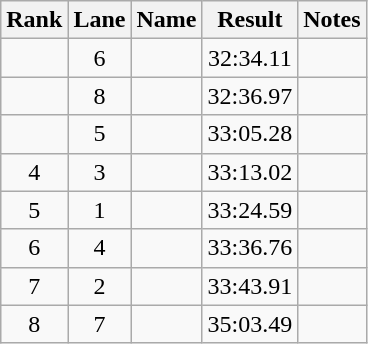<table class="wikitable" style="text-align:center">
<tr>
<th>Rank</th>
<th>Lane</th>
<th>Name</th>
<th>Result</th>
<th>Notes</th>
</tr>
<tr>
<td></td>
<td>6</td>
<td align="left"></td>
<td>32:34.11</td>
<td></td>
</tr>
<tr>
<td></td>
<td>8</td>
<td align="left"></td>
<td>32:36.97</td>
<td></td>
</tr>
<tr>
<td></td>
<td>5</td>
<td align="left"></td>
<td>33:05.28</td>
<td></td>
</tr>
<tr>
<td>4</td>
<td>3</td>
<td align="left"></td>
<td>33:13.02</td>
<td></td>
</tr>
<tr>
<td>5</td>
<td>1</td>
<td align="left"></td>
<td>33:24.59</td>
<td></td>
</tr>
<tr>
<td>6</td>
<td>4</td>
<td align="left"></td>
<td>33:36.76</td>
<td></td>
</tr>
<tr>
<td>7</td>
<td>2</td>
<td align="left"></td>
<td>33:43.91</td>
<td></td>
</tr>
<tr>
<td>8</td>
<td>7</td>
<td align="left"></td>
<td>35:03.49</td>
<td></td>
</tr>
</table>
